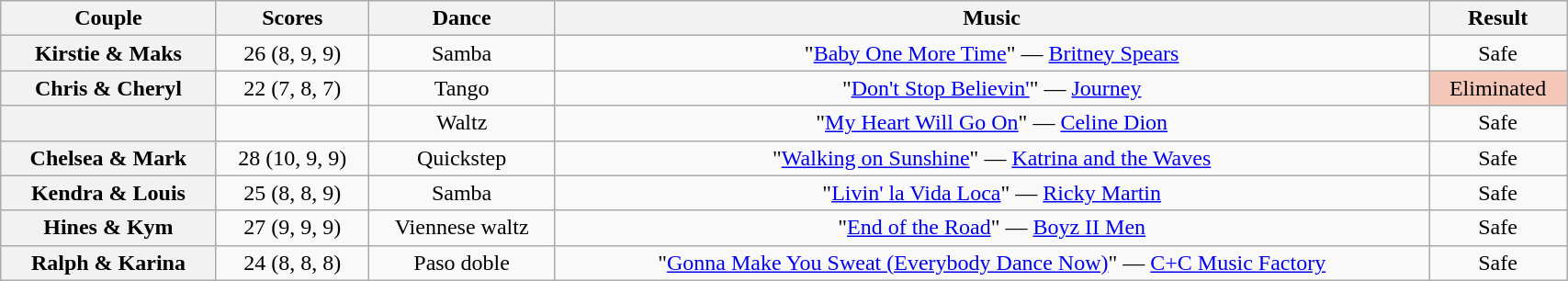<table class="wikitable sortable" style="text-align:center; width:90%">
<tr>
<th scope="col">Couple</th>
<th scope="col">Scores</th>
<th scope="col" class="unsortable">Dance</th>
<th scope="col" class="unsortable">Music</th>
<th scope="col" class="unsortable">Result</th>
</tr>
<tr>
<th scope="row">Kirstie & Maks</th>
<td>26 (8, 9, 9)</td>
<td>Samba</td>
<td>"<a href='#'>Baby One More Time</a>" — <a href='#'>Britney Spears</a></td>
<td>Safe</td>
</tr>
<tr>
<th scope="row">Chris & Cheryl</th>
<td>22 (7, 8, 7)</td>
<td>Tango</td>
<td>"<a href='#'>Don't Stop Believin'</a>" — <a href='#'>Journey</a></td>
<td bgcolor=f4c7b8>Eliminated</td>
</tr>
<tr>
<th scope="row"></th>
<td></td>
<td>Waltz</td>
<td>"<a href='#'>My Heart Will Go On</a>" — <a href='#'>Celine Dion</a></td>
<td>Safe</td>
</tr>
<tr>
<th scope="row">Chelsea & Mark</th>
<td>28 (10, 9, 9)</td>
<td>Quickstep</td>
<td>"<a href='#'>Walking on Sunshine</a>" — <a href='#'>Katrina and the Waves</a></td>
<td>Safe</td>
</tr>
<tr>
<th scope="row">Kendra & Louis</th>
<td>25 (8, 8, 9)</td>
<td>Samba</td>
<td>"<a href='#'>Livin' la Vida Loca</a>" — <a href='#'>Ricky Martin</a></td>
<td>Safe</td>
</tr>
<tr>
<th scope="row">Hines & Kym</th>
<td>27 (9, 9, 9)</td>
<td>Viennese waltz</td>
<td>"<a href='#'>End of the Road</a>" — <a href='#'>Boyz II Men</a></td>
<td>Safe</td>
</tr>
<tr>
<th scope="row">Ralph & Karina</th>
<td>24 (8, 8, 8)</td>
<td>Paso doble</td>
<td>"<a href='#'>Gonna Make You Sweat (Everybody Dance Now)</a>" — <a href='#'>C+C Music Factory</a></td>
<td>Safe</td>
</tr>
</table>
